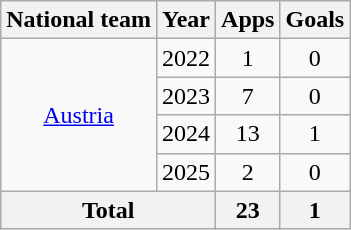<table class="wikitable" style="text-align:center">
<tr>
<th>National team</th>
<th>Year</th>
<th>Apps</th>
<th>Goals</th>
</tr>
<tr>
<td rowspan="4"><a href='#'>Austria</a></td>
<td>2022</td>
<td>1</td>
<td>0</td>
</tr>
<tr>
<td>2023</td>
<td>7</td>
<td>0</td>
</tr>
<tr>
<td>2024</td>
<td>13</td>
<td>1</td>
</tr>
<tr>
<td>2025</td>
<td>2</td>
<td>0</td>
</tr>
<tr>
<th colspan="2">Total</th>
<th>23</th>
<th>1</th>
</tr>
</table>
